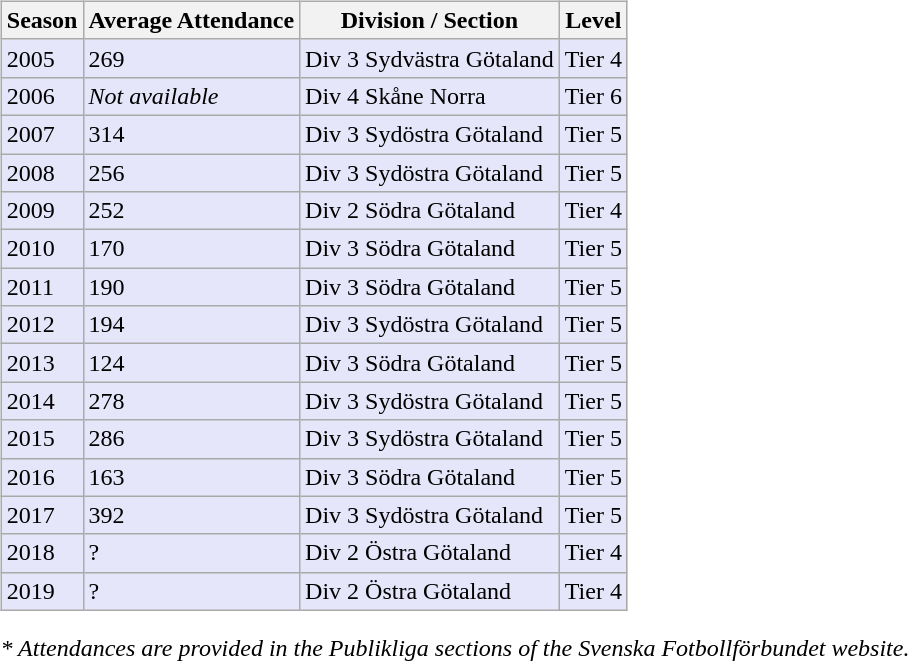<table>
<tr>
<td valign="top" width=0%><br><table class="wikitable">
<tr style="background:#F0F6FA;">
<th><strong>Season</strong></th>
<th><strong>Average Attendance</strong></th>
<th><strong>Division / Section</strong></th>
<th><strong>Level</strong></th>
</tr>
<tr>
<td style="background:#E6E6FA;">2005</td>
<td style="background:#E6E6FA;">269</td>
<td style="background:#E6E6FA;">Div 3 Sydvästra Götaland</td>
<td style="background:#E6E6FA;">Tier 4</td>
</tr>
<tr>
<td style="background:#E6E6FA;">2006</td>
<td style="background:#E6E6FA;"><em>Not available</em></td>
<td style="background:#E6E6FA;">Div 4 Skåne Norra</td>
<td style="background:#E6E6FA;">Tier 6</td>
</tr>
<tr>
<td style="background:#E6E6FA;">2007</td>
<td style="background:#E6E6FA;">314</td>
<td style="background:#E6E6FA;">Div 3 Sydöstra Götaland</td>
<td style="background:#E6E6FA;">Tier 5</td>
</tr>
<tr>
<td style="background:#E6E6FA;">2008</td>
<td style="background:#E6E6FA;">256</td>
<td style="background:#E6E6FA;">Div 3 Sydöstra Götaland</td>
<td style="background:#E6E6FA;">Tier 5</td>
</tr>
<tr>
<td style="background:#E6E6FA;">2009</td>
<td style="background:#E6E6FA;">252</td>
<td style="background:#E6E6FA;">Div 2 Södra Götaland</td>
<td style="background:#E6E6FA;">Tier 4</td>
</tr>
<tr>
<td style="background:#E6E6FA;">2010</td>
<td style="background:#E6E6FA;">170</td>
<td style="background:#E6E6FA;">Div 3 Södra Götaland</td>
<td style="background:#E6E6FA;">Tier 5</td>
</tr>
<tr>
<td style="background:#E6E6FA;">2011</td>
<td style="background:#E6E6FA;">190</td>
<td style="background:#E6E6FA;">Div 3 Södra Götaland</td>
<td style="background:#E6E6FA;">Tier 5</td>
</tr>
<tr>
<td style="background:#E6E6FA;">2012</td>
<td style="background:#E6E6FA;">194</td>
<td style="background:#E6E6FA;">Div 3 Sydöstra Götaland</td>
<td style="background:#E6E6FA;">Tier 5</td>
</tr>
<tr>
<td style="background:#E6E6FA;">2013</td>
<td style="background:#E6E6FA;">124</td>
<td style="background:#E6E6FA;">Div 3 Södra Götaland</td>
<td style="background:#E6E6FA;">Tier 5</td>
</tr>
<tr>
<td style="background:#E6E6FA;">2014</td>
<td style="background:#E6E6FA;">278</td>
<td style="background:#E6E6FA;">Div 3 Sydöstra Götaland</td>
<td style="background:#E6E6FA;">Tier 5</td>
</tr>
<tr>
<td style="background:#E6E6FA;">2015</td>
<td style="background:#E6E6FA;">286</td>
<td style="background:#E6E6FA;">Div 3 Sydöstra Götaland</td>
<td style="background:#E6E6FA;">Tier 5</td>
</tr>
<tr>
<td style="background:#E6E6FA;">2016</td>
<td style="background:#E6E6FA;">163</td>
<td style="background:#E6E6FA;">Div 3 Södra Götaland</td>
<td style="background:#E6E6FA;">Tier 5</td>
</tr>
<tr>
<td style="background:#E6E6FA;">2017</td>
<td style="background:#E6E6FA;">392</td>
<td style="background:#E6E6FA;">Div 3 Sydöstra Götaland</td>
<td style="background:#E6E6FA;">Tier 5</td>
</tr>
<tr>
<td style="background:#E6E6FA;">2018</td>
<td style="background:#E6E6FA;">?</td>
<td style="background:#E6E6FA;">Div 2 Östra Götaland</td>
<td style="background:#E6E6FA;">Tier 4</td>
</tr>
<tr>
<td style="background:#E6E6FA;">2019</td>
<td style="background:#E6E6FA;">?</td>
<td style="background:#E6E6FA;">Div 2 Östra Götaland</td>
<td style="background:#E6E6FA;">Tier 4</td>
</tr>
</table>
<em>* Attendances are provided in the Publikliga sections of the Svenska Fotbollförbundet website.</em></td>
</tr>
</table>
